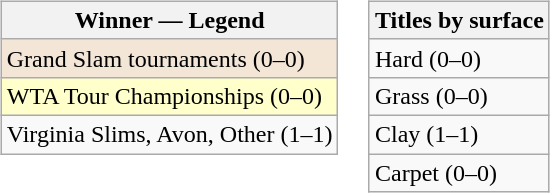<table>
<tr valign=top>
<td><br><table class="wikitable sortable mw-collapsible mw-collapsed">
<tr>
<th>Winner — Legend</th>
</tr>
<tr>
<td style="background:#f3e6d7;">Grand Slam tournaments (0–0)</td>
</tr>
<tr>
<td style="background:#ffc;">WTA Tour Championships (0–0)</td>
</tr>
<tr>
<td>Virginia Slims, Avon, Other (1–1)</td>
</tr>
</table>
</td>
<td><br><table class="wikitable sortable mw-collapsible mw-collapsed">
<tr>
<th>Titles by surface</th>
</tr>
<tr>
<td>Hard (0–0)</td>
</tr>
<tr>
<td>Grass (0–0)</td>
</tr>
<tr>
<td>Clay (1–1)</td>
</tr>
<tr>
<td>Carpet (0–0)</td>
</tr>
</table>
</td>
</tr>
</table>
